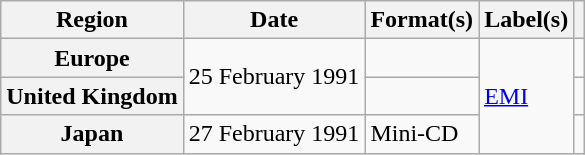<table class="wikitable plainrowheaders">
<tr>
<th scope="col">Region</th>
<th scope="col">Date</th>
<th scope="col">Format(s)</th>
<th scope="col">Label(s)</th>
<th scope="col"></th>
</tr>
<tr>
<th scope="row">Europe</th>
<td rowspan="2">25 February 1991</td>
<td></td>
<td rowspan="3"><a href='#'>EMI</a></td>
<td></td>
</tr>
<tr>
<th scope="row">United Kingdom</th>
<td></td>
<td></td>
</tr>
<tr>
<th scope="row">Japan</th>
<td>27 February 1991</td>
<td>Mini-CD</td>
<td></td>
</tr>
</table>
